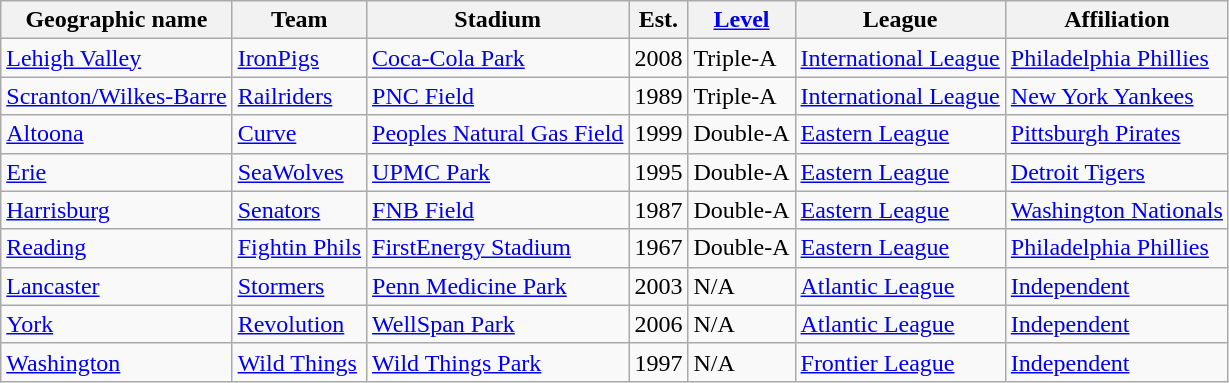<table class="sortable wikitable">
<tr>
<th>Geographic name</th>
<th>Team</th>
<th>Stadium</th>
<th>Est.</th>
<th><a href='#'>Level</a></th>
<th>League</th>
<th>Affiliation</th>
</tr>
<tr>
<td><a href='#'>Lehigh Valley</a></td>
<td><a href='#'>IronPigs</a></td>
<td><a href='#'>Coca-Cola Park</a></td>
<td>2008</td>
<td>Triple-A</td>
<td><a href='#'>International League</a></td>
<td><a href='#'>Philadelphia Phillies</a></td>
</tr>
<tr>
<td><a href='#'>Scranton/Wilkes-Barre</a></td>
<td><a href='#'>Railriders</a></td>
<td><a href='#'>PNC Field</a></td>
<td>1989</td>
<td>Triple-A</td>
<td><a href='#'>International League</a></td>
<td><a href='#'>New York Yankees</a></td>
</tr>
<tr>
<td><a href='#'>Altoona</a></td>
<td><a href='#'>Curve</a></td>
<td><a href='#'>Peoples Natural Gas Field</a></td>
<td>1999</td>
<td>Double-A</td>
<td><a href='#'>Eastern League</a></td>
<td><a href='#'>Pittsburgh Pirates</a></td>
</tr>
<tr>
<td><a href='#'>Erie</a></td>
<td><a href='#'>SeaWolves</a></td>
<td><a href='#'>UPMC Park</a></td>
<td>1995</td>
<td>Double-A</td>
<td><a href='#'>Eastern League</a></td>
<td><a href='#'>Detroit Tigers</a></td>
</tr>
<tr>
<td><a href='#'>Harrisburg</a></td>
<td><a href='#'>Senators</a></td>
<td><a href='#'>FNB Field</a></td>
<td>1987</td>
<td>Double-A</td>
<td><a href='#'>Eastern League</a></td>
<td><a href='#'>Washington Nationals</a></td>
</tr>
<tr>
<td><a href='#'>Reading</a></td>
<td><a href='#'>Fightin Phils</a></td>
<td><a href='#'>FirstEnergy Stadium</a></td>
<td>1967</td>
<td>Double-A</td>
<td><a href='#'>Eastern League</a></td>
<td><a href='#'>Philadelphia Phillies</a></td>
</tr>
<tr>
<td><a href='#'>Lancaster</a></td>
<td><a href='#'>Stormers</a></td>
<td><a href='#'>Penn Medicine Park</a></td>
<td>2003</td>
<td>N/A</td>
<td><a href='#'>Atlantic League</a></td>
<td><a href='#'>Independent</a></td>
</tr>
<tr>
<td><a href='#'>York</a></td>
<td><a href='#'>Revolution</a></td>
<td><a href='#'>WellSpan Park</a></td>
<td>2006</td>
<td>N/A</td>
<td><a href='#'>Atlantic League</a></td>
<td><a href='#'>Independent</a></td>
</tr>
<tr>
<td><a href='#'>Washington</a></td>
<td><a href='#'>Wild Things</a></td>
<td><a href='#'>Wild Things Park</a></td>
<td>1997</td>
<td>N/A</td>
<td><a href='#'>Frontier League</a></td>
<td><a href='#'>Independent</a></td>
</tr>
</table>
